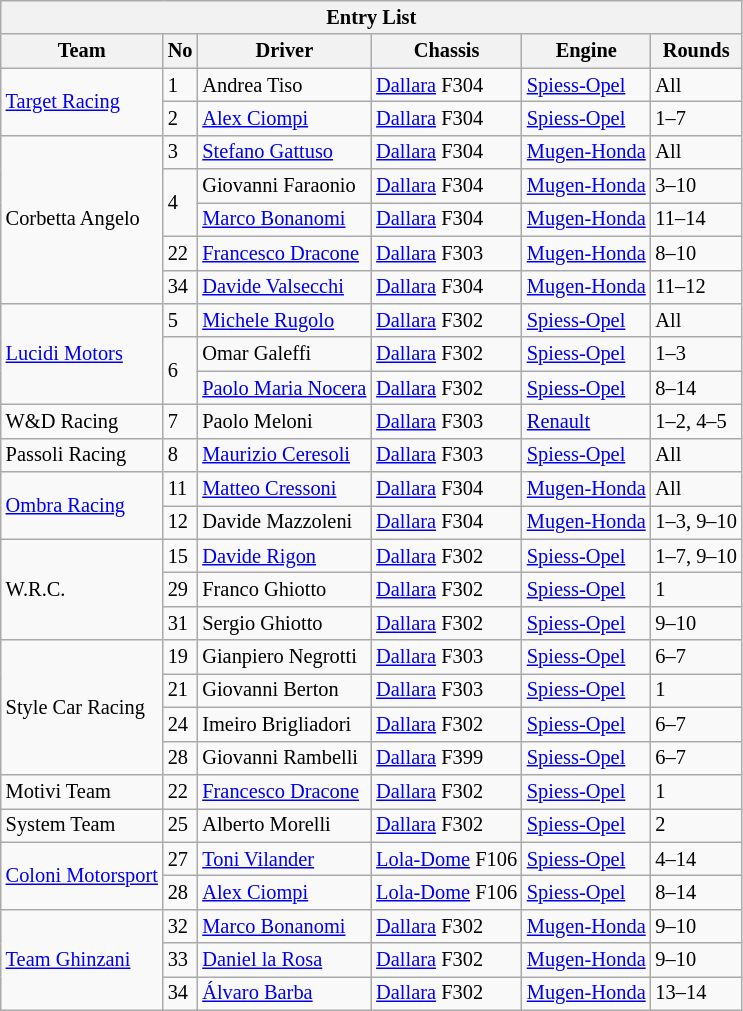<table class="wikitable" style="font-size: 85%;">
<tr>
<th colspan=6 align= "center">Entry List</th>
</tr>
<tr>
<th>Team</th>
<th>No</th>
<th>Driver</th>
<th>Chassis</th>
<th>Engine</th>
<th>Rounds</th>
</tr>
<tr>
<td rowspan=2><a href='#'>Target Racing</a></td>
<td>1</td>
<td>  Andrea Tiso</td>
<td><a href='#'>Dallara</a> F304</td>
<td><a href='#'>Spiess-Opel</a></td>
<td>All</td>
</tr>
<tr>
<td>2</td>
<td> <a href='#'>Alex Ciompi</a></td>
<td><a href='#'>Dallara</a> F304</td>
<td><a href='#'>Spiess-Opel</a></td>
<td>1–7</td>
</tr>
<tr>
<td rowspan=5>Corbetta Angelo</td>
<td>3</td>
<td> <a href='#'>Stefano Gattuso</a></td>
<td><a href='#'>Dallara</a> F304</td>
<td><a href='#'>Mugen-Honda</a></td>
<td>All</td>
</tr>
<tr>
<td rowspan=2>4</td>
<td> Giovanni Faraonio</td>
<td><a href='#'>Dallara</a> F304</td>
<td><a href='#'>Mugen-Honda</a></td>
<td>3–10</td>
</tr>
<tr>
<td> <a href='#'>Marco Bonanomi</a></td>
<td><a href='#'>Dallara</a> F304</td>
<td><a href='#'>Mugen-Honda</a></td>
<td>11–14</td>
</tr>
<tr>
<td>22</td>
<td> <a href='#'>Francesco Dracone</a></td>
<td><a href='#'>Dallara</a> F303</td>
<td><a href='#'>Mugen-Honda</a></td>
<td>8–10</td>
</tr>
<tr>
<td>34</td>
<td> <a href='#'>Davide Valsecchi</a></td>
<td><a href='#'>Dallara</a> F304</td>
<td><a href='#'>Mugen-Honda</a></td>
<td>11–12</td>
</tr>
<tr>
<td rowspan=3><a href='#'>Lucidi Motors</a></td>
<td>5</td>
<td> <a href='#'>Michele Rugolo</a></td>
<td><a href='#'>Dallara</a> F302</td>
<td><a href='#'>Spiess-Opel</a></td>
<td>All</td>
</tr>
<tr>
<td rowspan=2>6</td>
<td>  Omar Galeffi</td>
<td><a href='#'>Dallara</a> F302</td>
<td><a href='#'>Spiess-Opel</a></td>
<td>1–3</td>
</tr>
<tr>
<td> <a href='#'>Paolo Maria Nocera</a></td>
<td><a href='#'>Dallara</a> F302</td>
<td><a href='#'>Spiess-Opel</a></td>
<td>8–14</td>
</tr>
<tr>
<td>W&D Racing</td>
<td>7</td>
<td> Paolo Meloni</td>
<td><a href='#'>Dallara</a> F303</td>
<td><a href='#'>Renault</a></td>
<td>1–2, 4–5</td>
</tr>
<tr>
<td>Passoli Racing</td>
<td>8</td>
<td> <a href='#'>Maurizio Ceresoli</a></td>
<td><a href='#'>Dallara</a> F303</td>
<td><a href='#'>Spiess-Opel</a></td>
<td>All</td>
</tr>
<tr>
<td rowspan=2><a href='#'>Ombra Racing</a></td>
<td>11</td>
<td> <a href='#'>Matteo Cressoni</a></td>
<td><a href='#'>Dallara</a> F304</td>
<td><a href='#'>Mugen-Honda</a></td>
<td>All</td>
</tr>
<tr>
<td>12</td>
<td> Davide Mazzoleni</td>
<td><a href='#'>Dallara</a> F304</td>
<td><a href='#'>Mugen-Honda</a></td>
<td>1–3, 9–10</td>
</tr>
<tr>
<td rowspan=3>W.R.C.</td>
<td>15</td>
<td> <a href='#'>Davide Rigon</a></td>
<td><a href='#'>Dallara</a> F302</td>
<td><a href='#'>Spiess-Opel</a></td>
<td>1–7, 9–10</td>
</tr>
<tr>
<td>29</td>
<td> Franco Ghiotto</td>
<td><a href='#'>Dallara</a> F302</td>
<td><a href='#'>Spiess-Opel</a></td>
<td>1</td>
</tr>
<tr>
<td>31</td>
<td> Sergio Ghiotto</td>
<td><a href='#'>Dallara</a> F302</td>
<td><a href='#'>Spiess-Opel</a></td>
<td>9–10</td>
</tr>
<tr>
<td rowspan=4>Style Car Racing</td>
<td>19</td>
<td> Gianpiero Negrotti</td>
<td><a href='#'>Dallara</a> F303</td>
<td><a href='#'>Spiess-Opel</a></td>
<td>6–7</td>
</tr>
<tr>
<td>21</td>
<td> Giovanni Berton</td>
<td><a href='#'>Dallara</a> F303</td>
<td><a href='#'>Spiess-Opel</a></td>
<td>1</td>
</tr>
<tr>
<td>24</td>
<td> Imeiro Brigliadori</td>
<td><a href='#'>Dallara</a> F302</td>
<td><a href='#'>Spiess-Opel</a></td>
<td>6–7</td>
</tr>
<tr>
<td>28</td>
<td> Giovanni Rambelli</td>
<td><a href='#'>Dallara</a> F399</td>
<td><a href='#'>Spiess-Opel</a></td>
<td>6–7</td>
</tr>
<tr>
<td>Motivi Team</td>
<td>22</td>
<td> <a href='#'>Francesco Dracone</a></td>
<td><a href='#'>Dallara</a> F302</td>
<td><a href='#'>Spiess-Opel</a></td>
<td>1</td>
</tr>
<tr>
<td>System Team</td>
<td>25</td>
<td> Alberto Morelli</td>
<td><a href='#'>Dallara</a> F302</td>
<td><a href='#'>Spiess-Opel</a></td>
<td>2</td>
</tr>
<tr>
<td rowspan=2><a href='#'>Coloni Motorsport</a></td>
<td>27</td>
<td> <a href='#'>Toni Vilander</a></td>
<td><a href='#'>Lola-Dome</a> F106</td>
<td><a href='#'>Spiess-Opel</a></td>
<td>4–14</td>
</tr>
<tr>
<td>28</td>
<td> <a href='#'>Alex Ciompi</a></td>
<td><a href='#'>Lola-Dome</a> F106</td>
<td><a href='#'>Spiess-Opel</a></td>
<td>8–14</td>
</tr>
<tr>
<td rowspan=3><a href='#'>Team Ghinzani</a></td>
<td>32</td>
<td> <a href='#'>Marco Bonanomi</a></td>
<td><a href='#'>Dallara</a> F302</td>
<td><a href='#'>Mugen-Honda</a></td>
<td>9–10</td>
</tr>
<tr>
<td>33</td>
<td> <a href='#'>Daniel la Rosa</a></td>
<td><a href='#'>Dallara</a> F302</td>
<td><a href='#'>Mugen-Honda</a></td>
<td>9–10</td>
</tr>
<tr>
<td>34</td>
<td> <a href='#'>Álvaro Barba</a></td>
<td><a href='#'>Dallara</a> F302</td>
<td><a href='#'>Mugen-Honda</a></td>
<td>13–14</td>
</tr>
</table>
